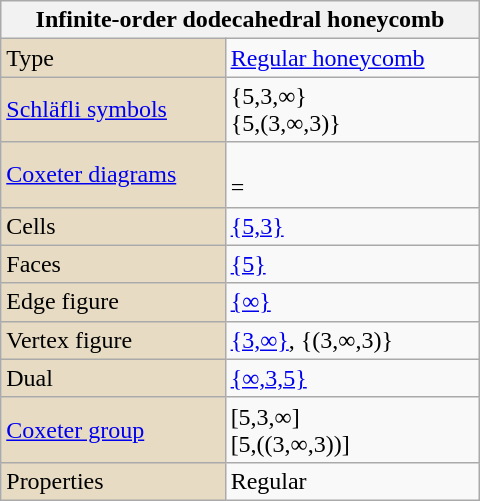<table class="wikitable" align="right" style="margin-left:10px" width=320>
<tr>
<th bgcolor=#e7dcc3 colspan=2>Infinite-order dodecahedral honeycomb</th>
</tr>
<tr>
<td bgcolor=#e7dcc3>Type</td>
<td><a href='#'>Regular honeycomb</a></td>
</tr>
<tr>
<td bgcolor=#e7dcc3><a href='#'>Schläfli symbols</a></td>
<td>{5,3,∞}<br>{5,(3,∞,3)}</td>
</tr>
<tr>
<td bgcolor=#e7dcc3><a href='#'>Coxeter diagrams</a></td>
<td><br> = </td>
</tr>
<tr>
<td bgcolor=#e7dcc3>Cells</td>
<td><a href='#'>{5,3}</a> </td>
</tr>
<tr>
<td bgcolor=#e7dcc3>Faces</td>
<td><a href='#'>{5}</a></td>
</tr>
<tr>
<td bgcolor=#e7dcc3>Edge figure</td>
<td><a href='#'>{∞}</a></td>
</tr>
<tr>
<td bgcolor=#e7dcc3>Vertex figure</td>
<td><a href='#'>{3,∞}</a>, {(3,∞,3)}<br></td>
</tr>
<tr>
<td bgcolor=#e7dcc3>Dual</td>
<td><a href='#'>{∞,3,5}</a></td>
</tr>
<tr>
<td bgcolor=#e7dcc3><a href='#'>Coxeter group</a></td>
<td>[5,3,∞]<br>[5,((3,∞,3))]</td>
</tr>
<tr>
<td bgcolor=#e7dcc3>Properties</td>
<td>Regular</td>
</tr>
</table>
